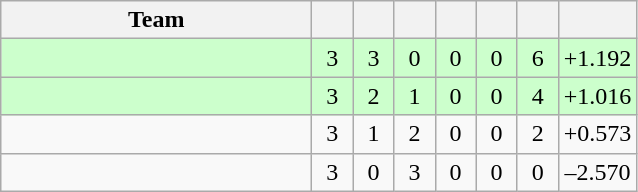<table class="wikitable" style="text-align:center">
<tr>
<th width=200>Team</th>
<th width=20></th>
<th width=20></th>
<th width=20></th>
<th width=20></th>
<th width=20></th>
<th width=20></th>
<th width=45></th>
</tr>
<tr bgcolor=ccffcc>
<td align="left"></td>
<td>3</td>
<td>3</td>
<td>0</td>
<td>0</td>
<td>0</td>
<td>6</td>
<td>+1.192</td>
</tr>
<tr bgcolor=ccffcc>
<td align="left"></td>
<td>3</td>
<td>2</td>
<td>1</td>
<td>0</td>
<td>0</td>
<td>4</td>
<td>+1.016</td>
</tr>
<tr>
<td align="left"></td>
<td>3</td>
<td>1</td>
<td>2</td>
<td>0</td>
<td>0</td>
<td>2</td>
<td>+0.573</td>
</tr>
<tr>
<td align="left"></td>
<td>3</td>
<td>0</td>
<td>3</td>
<td>0</td>
<td>0</td>
<td>0</td>
<td>–2.570</td>
</tr>
</table>
